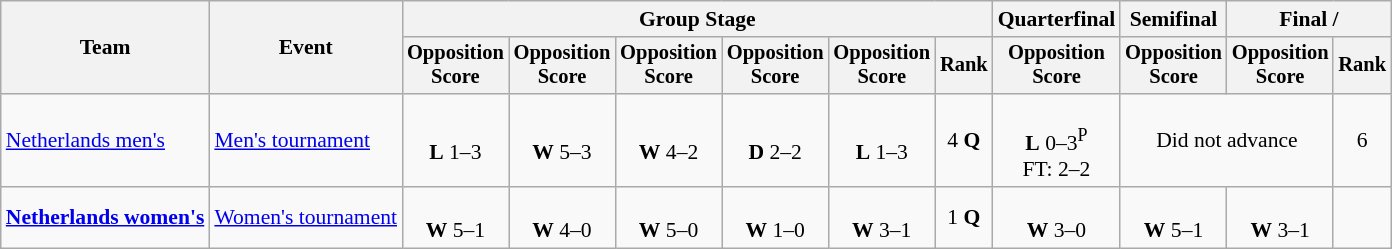<table class="wikitable" style="font-size:90%">
<tr>
<th rowspan=2>Team</th>
<th rowspan=2>Event</th>
<th colspan=6>Group Stage</th>
<th>Quarterfinal</th>
<th>Semifinal</th>
<th colspan=2>Final / </th>
</tr>
<tr style="font-size:95%">
<th>Opposition<br>Score</th>
<th>Opposition<br>Score</th>
<th>Opposition<br>Score</th>
<th>Opposition<br>Score</th>
<th>Opposition<br>Score</th>
<th>Rank</th>
<th>Opposition<br>Score</th>
<th>Opposition<br>Score</th>
<th>Opposition<br>Score</th>
<th>Rank</th>
</tr>
<tr align=center>
<td align=left><a href='#'>Netherlands men's</a></td>
<td align=left><a href='#'>Men's tournament</a></td>
<td><br><strong>L</strong> 1–3</td>
<td><br><strong>W</strong> 5–3</td>
<td><br><strong>W</strong> 4–2</td>
<td><br><strong>D</strong> 2–2</td>
<td><br><strong>L</strong> 1–3</td>
<td>4 <strong>Q</strong></td>
<td><br><strong>L</strong> 0–3<sup>P</sup><br>FT: 2–2</td>
<td colspan=2>Did not advance</td>
<td>6</td>
</tr>
<tr align=center>
<td align=left><strong><a href='#'>Netherlands women's</a></strong></td>
<td align=left><a href='#'>Women's tournament</a></td>
<td><br><strong>W</strong> 5–1</td>
<td><br><strong>W</strong> 4–0</td>
<td><br><strong>W</strong> 5–0</td>
<td><br><strong>W</strong> 1–0</td>
<td><br><strong>W</strong> 3–1</td>
<td>1 <strong>Q</strong></td>
<td><br><strong>W</strong> 3–0</td>
<td><br><strong>W</strong> 5–1</td>
<td><br><strong>W</strong> 3–1</td>
<td></td>
</tr>
</table>
